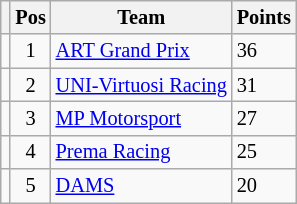<table class="wikitable" style="font-size: 85%;">
<tr>
<th></th>
<th>Pos</th>
<th>Team</th>
<th>Points</th>
</tr>
<tr>
<td></td>
<td align="center">1</td>
<td> <a href='#'>ART Grand Prix</a></td>
<td>36</td>
</tr>
<tr>
<td></td>
<td align="center">2</td>
<td> <a href='#'>UNI-Virtuosi Racing</a></td>
<td>31</td>
</tr>
<tr>
<td></td>
<td align="center">3</td>
<td> <a href='#'>MP Motorsport</a></td>
<td>27</td>
</tr>
<tr>
<td></td>
<td align="center">4</td>
<td> <a href='#'>Prema Racing</a></td>
<td>25</td>
</tr>
<tr>
<td></td>
<td align="center">5</td>
<td> <a href='#'>DAMS</a></td>
<td>20</td>
</tr>
</table>
